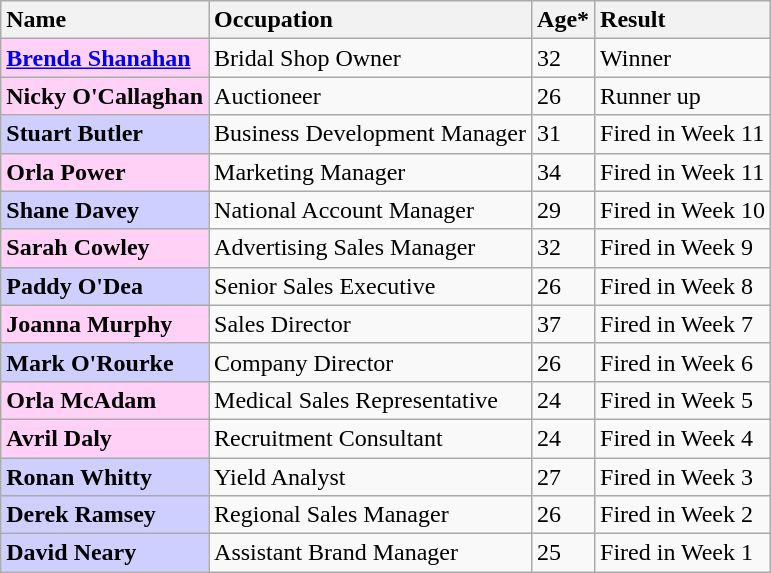<table class="wikitable">
<tr valign="top">
<th style="text-align:left">Name</th>
<th style="text-align:left">Occupation</th>
<th style="text-align:left">Age*</th>
<th style="text-align:left">Result</th>
</tr>
<tr valign="top">
<td style="background:#ffd1f7;"><strong><a href='#'>Brenda Shanahan</a></strong></td>
<td>Bridal Shop Owner</td>
<td>32</td>
<td>Winner</td>
</tr>
<tr valign="top">
<td style="background:#ffd1f7;"><strong>Nicky O'Callaghan</strong></td>
<td>Auctioneer</td>
<td>26</td>
<td>Runner up</td>
</tr>
<tr valign="top">
<td style="background:#cfcfff;"><strong>Stuart Butler</strong></td>
<td>Business Development Manager</td>
<td>31</td>
<td>Fired in Week 11</td>
</tr>
<tr valign="top">
<td style="background:#ffd1f7;"><strong>Orla Power</strong></td>
<td>Marketing Manager</td>
<td>34</td>
<td>Fired in Week 11</td>
</tr>
<tr valign="top">
<td style="background:#cfcfff;"><strong>Shane Davey</strong></td>
<td>National Account Manager</td>
<td>29</td>
<td>Fired in Week 10</td>
</tr>
<tr valign="top">
<td style="background:#ffd1f7;"><strong>Sarah Cowley</strong></td>
<td>Advertising Sales Manager</td>
<td>32</td>
<td>Fired in Week 9</td>
</tr>
<tr valign="top">
<td style="background:#cfcfff;"><strong>Paddy O'Dea</strong></td>
<td>Senior Sales Executive</td>
<td>26</td>
<td>Fired in Week 8</td>
</tr>
<tr valign="top">
<td style="background:#ffd1f7;"><strong>Joanna Murphy</strong></td>
<td>Sales Director</td>
<td>37</td>
<td>Fired in Week 7</td>
</tr>
<tr valign="top">
<td style="background:#cfcfff;"><strong>Mark O'Rourke</strong></td>
<td>Company Director</td>
<td>26</td>
<td>Fired in Week 6</td>
</tr>
<tr valign="top">
<td style="background:#ffd1f7;"><strong>Orla McAdam</strong></td>
<td>Medical Sales Representative</td>
<td>24</td>
<td>Fired in Week 5</td>
</tr>
<tr valign="top">
<td style="background:#ffd1f7;"><strong>Avril Daly</strong></td>
<td>Recruitment Consultant</td>
<td>24</td>
<td>Fired in Week 4</td>
</tr>
<tr valign="top">
<td style="background:#cfcfff;"><strong>Ronan Whitty</strong></td>
<td>Yield Analyst</td>
<td>27</td>
<td>Fired in Week 3</td>
</tr>
<tr valign="top">
<td style="background:#cfcfff;"><strong>Derek Ramsey</strong></td>
<td>Regional Sales Manager</td>
<td>26</td>
<td>Fired in Week 2</td>
</tr>
<tr valign="top">
<td style="background:#cfcfff;"><strong>David Neary</strong></td>
<td>Assistant Brand Manager</td>
<td>25</td>
<td>Fired in Week 1</td>
</tr>
</table>
